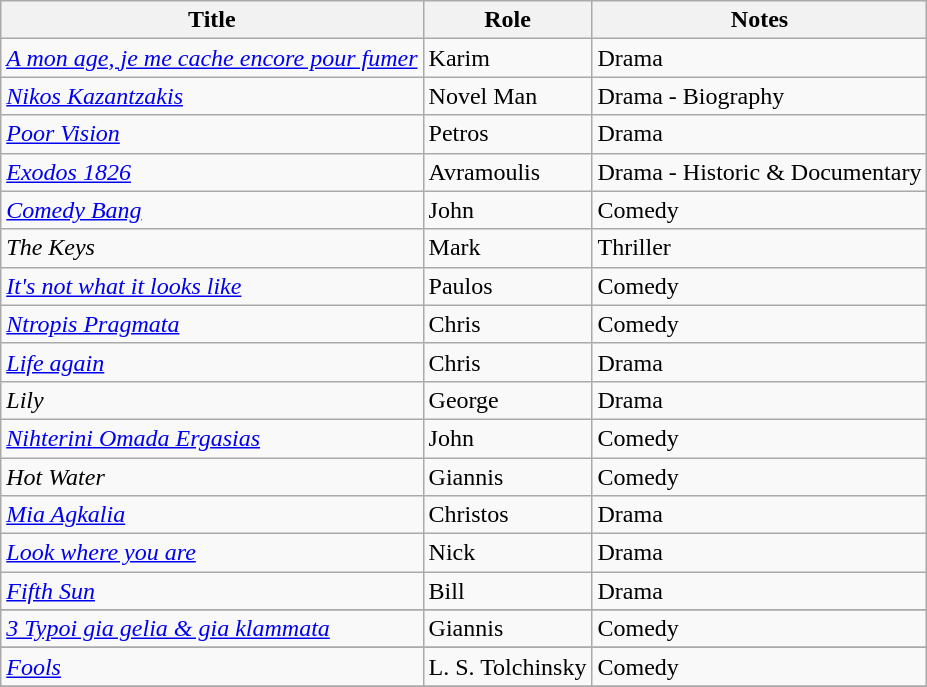<table class="wikitable sortable">
<tr>
<th>Title</th>
<th>Role</th>
<th class="unsortable">Notes</th>
</tr>
<tr>
<td><em><a href='#'>Α mon age, je me cache encore pour fumer</a></em></td>
<td>Karim</td>
<td>Drama</td>
</tr>
<tr>
<td><em><a href='#'>Nikos Kazantzakis</a></em></td>
<td>Novel Man</td>
<td>Drama - Biography</td>
</tr>
<tr>
<td><em><a href='#'>Poor Vision</a></em></td>
<td>Petros</td>
<td>Drama</td>
</tr>
<tr>
<td><em><a href='#'>Exodos 1826</a></em></td>
<td>Avramoulis</td>
<td>Drama - Historic & Documentary</td>
</tr>
<tr>
<td><em><a href='#'>Comedy Bang</a></em></td>
<td>John</td>
<td>Comedy</td>
</tr>
<tr>
<td><em>The Keys</em></td>
<td>Mark</td>
<td>Thriller</td>
</tr>
<tr>
<td><em><a href='#'>It's not what it looks like</a></em></td>
<td>Paulos</td>
<td>Comedy</td>
</tr>
<tr>
<td><em><a href='#'>Ntropis Pragmata</a></em></td>
<td>Chris</td>
<td>Comedy</td>
</tr>
<tr>
<td><em><a href='#'>Life again</a></em></td>
<td>Chris</td>
<td>Drama</td>
</tr>
<tr>
<td><em>Lily</em></td>
<td>George</td>
<td>Drama</td>
</tr>
<tr>
<td><em><a href='#'>Nihterini Οmada Εrgasias</a></em></td>
<td>John</td>
<td>Comedy</td>
</tr>
<tr>
<td><em>Hot Water</em></td>
<td>Giannis</td>
<td>Comedy</td>
</tr>
<tr>
<td><em><a href='#'>Mia Agkalia</a></em></td>
<td>Christos</td>
<td>Drama</td>
</tr>
<tr>
<td><em><a href='#'>Look where you are</a></em></td>
<td>Nick</td>
<td>Drama</td>
</tr>
<tr>
<td><em><a href='#'>Fifth Sun</a></em></td>
<td>Bill</td>
<td>Drama</td>
</tr>
<tr>
</tr>
<tr>
<td><em><a href='#'>3 Typoi gia gelia & gia klammata</a></em></td>
<td>Giannis</td>
<td>Comedy</td>
</tr>
<tr>
</tr>
<tr>
<td><em><a href='#'>Fools</a></em></td>
<td>L. S. Tolchinsky</td>
<td>Comedy</td>
</tr>
<tr>
</tr>
</table>
